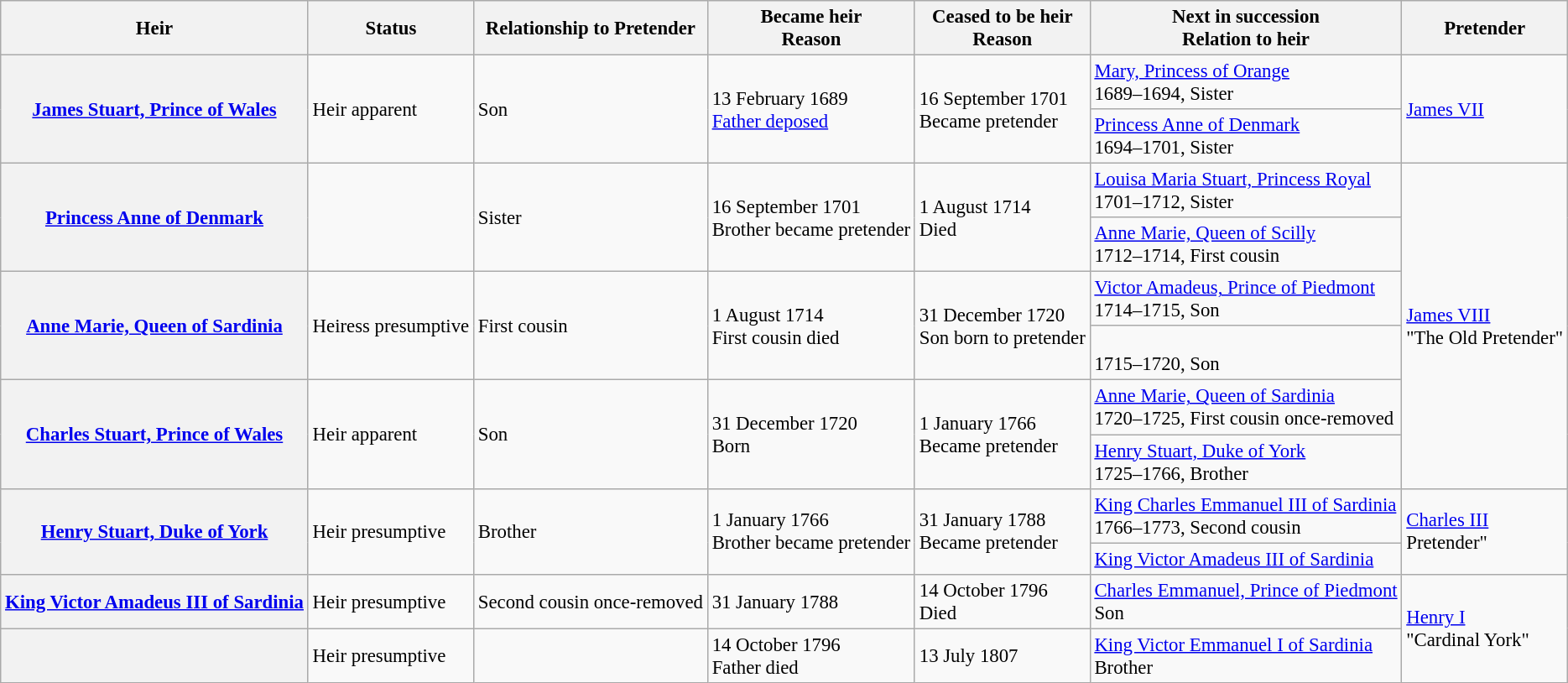<table class="wikitable" style="font-size:95%">
<tr>
<th>Heir</th>
<th>Status</th>
<th>Relationship to Pretender</th>
<th>Became heir<br>Reason</th>
<th>Ceased to be heir<br>Reason</th>
<th>Next in succession<br>Relation to heir</th>
<th>Pretender</th>
</tr>
<tr>
<th rowspan=2><a href='#'>James Stuart, Prince of Wales</a></th>
<td rowspan=2>Heir apparent</td>
<td rowspan=2>Son</td>
<td rowspan=2>13 February 1689<br><a href='#'>Father deposed</a></td>
<td rowspan=2>16 September 1701<br>Became pretender</td>
<td><a href='#'>Mary, Princess of Orange</a><br>1689–1694, Sister</td>
<td rowspan=2><a href='#'>James VII</a></td>
</tr>
<tr>
<td><a href='#'>Princess Anne of Denmark</a><br>1694–1701, Sister</td>
</tr>
<tr>
<th rowspan=2><a href='#'>Princess Anne of Denmark</a></th>
<td rowspan=2></td>
<td rowspan=2>Sister</td>
<td rowspan=2>16 September 1701<br>Brother became pretender</td>
<td rowspan=2>1 August 1714<br>Died</td>
<td><a href='#'>Louisa Maria Stuart, Princess Royal</a><br>1701–1712, Sister</td>
<td rowspan=6><a href='#'>James VIII</a><br>"The Old Pretender"</td>
</tr>
<tr>
<td><a href='#'>Anne Marie, Queen of Scilly</a><br>1712–1714, First cousin</td>
</tr>
<tr>
<th rowspan=2><a href='#'>Anne Marie, Queen of Sardinia</a></th>
<td rowspan=2>Heiress presumptive</td>
<td rowspan=2>First cousin</td>
<td rowspan=2>1 August 1714<br>First cousin died</td>
<td rowspan=2>31 December 1720<br>Son born to pretender</td>
<td><a href='#'>Victor Amadeus, Prince of Piedmont</a><br>1714–1715, Son</td>
</tr>
<tr>
<td><br>1715–1720, Son</td>
</tr>
<tr>
<th rowspan=2><a href='#'>Charles Stuart, Prince of Wales</a></th>
<td rowspan=2>Heir apparent</td>
<td rowspan=2>Son</td>
<td rowspan=2>31 December 1720<br>Born</td>
<td rowspan=2>1 January 1766<br>Became pretender</td>
<td><a href='#'>Anne Marie, Queen of Sardinia</a><br>1720–1725, First cousin once-removed</td>
</tr>
<tr>
<td><a href='#'>Henry Stuart, Duke of York</a><br>1725–1766, Brother</td>
</tr>
<tr>
<th rowspan=2><a href='#'>Henry Stuart, Duke of York</a></th>
<td rowspan=2>Heir presumptive</td>
<td rowspan=2>Brother</td>
<td rowspan=2>1 January 1766<br>Brother became pretender</td>
<td rowspan=2>31 January 1788<br>Became pretender</td>
<td><a href='#'>King Charles Emmanuel III of Sardinia</a><br>1766–1773, Second cousin</td>
<td rowspan=2><a href='#'>Charles III</a><br> Pretender"</td>
</tr>
<tr>
<td><a href='#'>King Victor Amadeus III of Sardinia</a><br></td>
</tr>
<tr>
<th><a href='#'>King Victor Amadeus III of Sardinia</a></th>
<td>Heir presumptive</td>
<td>Second cousin once-removed</td>
<td>31 January 1788<br></td>
<td>14 October 1796<br>Died</td>
<td><a href='#'>Charles Emmanuel, Prince of Piedmont</a><br>Son</td>
<td rowspan=2><a href='#'>Henry I</a><br>"Cardinal York"</td>
</tr>
<tr>
<th></th>
<td>Heir presumptive</td>
<td></td>
<td>14 October 1796<br>Father died</td>
<td>13 July 1807<br></td>
<td><a href='#'>King Victor Emmanuel I of Sardinia</a><br>Brother</td>
</tr>
</table>
